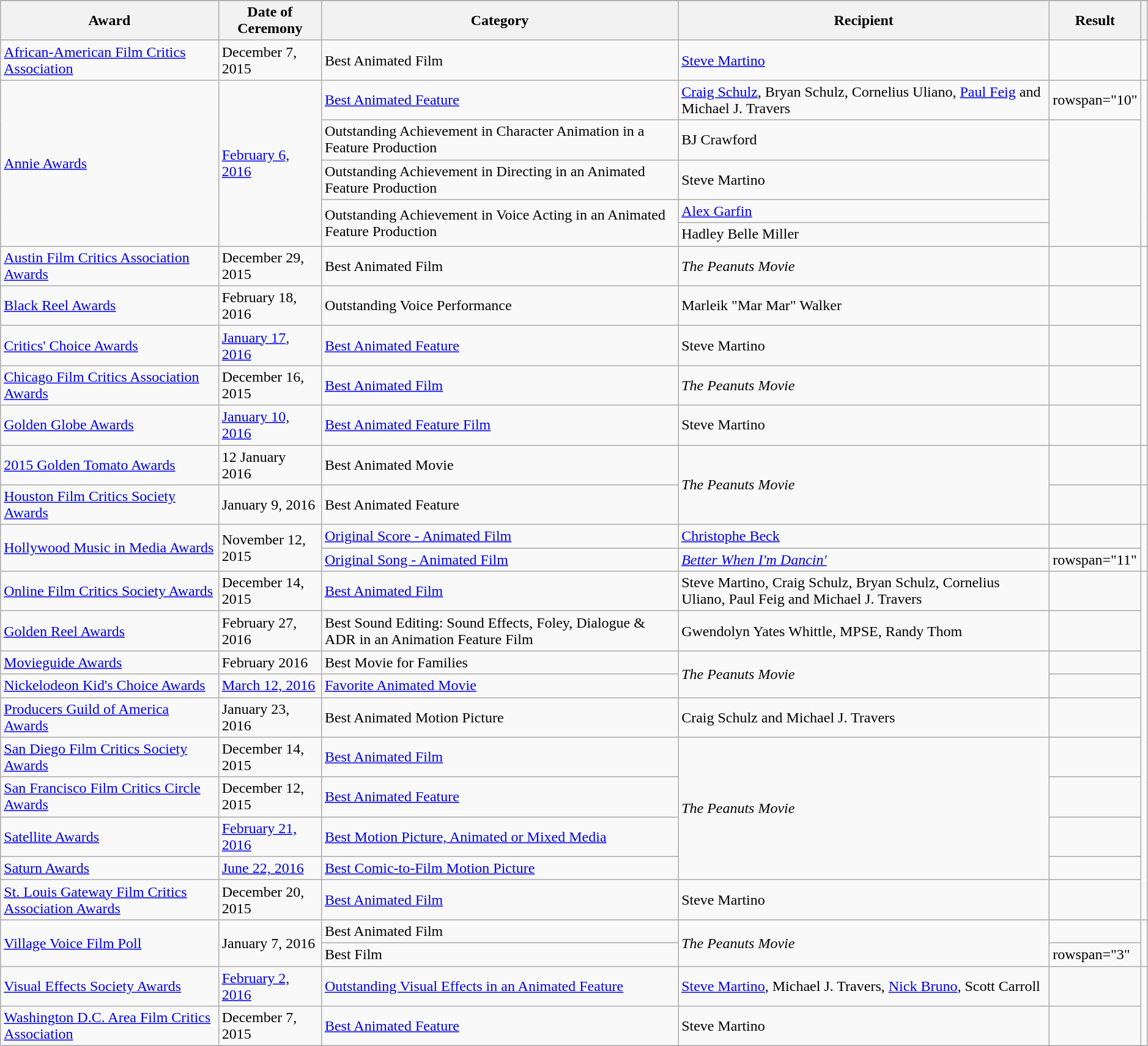<table class="wikitable" width="99%">
<tr>
</tr>
<tr style="text-align:center;">
<th>Award</th>
<th>Date of Ceremony</th>
<th>Category</th>
<th>Recipient</th>
<th>Result</th>
<th></th>
</tr>
<tr>
<td><a href='#'>African-American Film Critics Association</a></td>
<td>December 7, 2015</td>
<td>Best Animated Film</td>
<td><a href='#'>Steve Martino</a></td>
<td></td>
<td></td>
</tr>
<tr>
<td rowspan="5"><a href='#'>Annie Awards</a></td>
<td rowspan="5"><a href='#'>February 6, 2016</a></td>
<td><a href='#'>Best Animated Feature</a></td>
<td><a href='#'>Craig Schulz</a>, Bryan Schulz, Cornelius Uliano, <a href='#'>Paul Feig</a> and Michael J. Travers</td>
<td>rowspan="10" </td>
<td rowspan="5"></td>
</tr>
<tr>
<td>Outstanding Achievement in Character Animation in a Feature Production</td>
<td>BJ Crawford</td>
</tr>
<tr>
<td>Outstanding Achievement in Directing in an Animated Feature Production</td>
<td>Steve Martino</td>
</tr>
<tr>
<td rowspan="2">Outstanding Achievement in Voice Acting in an Animated Feature Production</td>
<td><a href='#'>Alex Garfin</a></td>
</tr>
<tr>
<td>Hadley Belle Miller</td>
</tr>
<tr>
<td><a href='#'>Austin Film Critics Association Awards</a></td>
<td>December 29, 2015</td>
<td>Best Animated Film</td>
<td><em>The Peanuts Movie</em></td>
<td></td>
</tr>
<tr>
<td><a href='#'>Black Reel Awards</a></td>
<td>February 18, 2016</td>
<td>Outstanding Voice Performance</td>
<td>Marleik "Mar Mar" Walker</td>
<td></td>
</tr>
<tr>
<td><a href='#'>Critics' Choice Awards</a></td>
<td><a href='#'>January 17, 2016</a></td>
<td><a href='#'>Best Animated Feature</a></td>
<td>Steve Martino</td>
<td></td>
</tr>
<tr>
<td><a href='#'>Chicago Film Critics Association Awards</a></td>
<td>December 16, 2015</td>
<td><a href='#'>Best Animated Film</a></td>
<td><em>The Peanuts Movie</em></td>
<td></td>
</tr>
<tr>
<td><a href='#'>Golden Globe Awards</a></td>
<td><a href='#'>January 10, 2016</a></td>
<td><a href='#'>Best Animated Feature Film</a></td>
<td>Steve Martino</td>
<td></td>
</tr>
<tr>
<td><a href='#'>2015 Golden Tomato Awards</a></td>
<td>12 January 2016</td>
<td>Best Animated Movie</td>
<td rowspan="2"><em>The Peanuts Movie</em></td>
<td></td>
<td></td>
</tr>
<tr>
<td><a href='#'>Houston Film Critics Society Awards</a></td>
<td>January 9, 2016</td>
<td>Best Animated Feature</td>
<td></td>
<td></td>
</tr>
<tr>
<td rowspan="2"><a href='#'>Hollywood Music in Media Awards</a></td>
<td rowspan="2">November 12, 2015</td>
<td><a href='#'>Original Score - Animated Film</a></td>
<td><a href='#'>Christophe Beck</a></td>
<td></td>
<td rowspan="2"></td>
</tr>
<tr>
<td><a href='#'>Original Song - Animated Film</a></td>
<td><em><a href='#'>Better When I'm Dancin'</a></em></td>
<td>rowspan="11" </td>
</tr>
<tr>
<td><a href='#'>Online Film Critics Society Awards</a></td>
<td>December 14, 2015</td>
<td><a href='#'>Best Animated Film</a></td>
<td>Steve Martino, Craig Schulz, Bryan Schulz, Cornelius Uliano, Paul Feig and Michael J. Travers</td>
<td></td>
</tr>
<tr>
<td><a href='#'>Golden Reel Awards</a></td>
<td>February 27, 2016</td>
<td>Best Sound Editing: Sound Effects, Foley, Dialogue & ADR in an Animation Feature Film</td>
<td>Gwendolyn Yates Whittle, MPSE, Randy Thom</td>
<td></td>
</tr>
<tr>
<td><a href='#'>Movieguide Awards</a></td>
<td>February 2016</td>
<td>Best Movie for Families</td>
<td rowspan="2"><em>The Peanuts Movie</em></td>
<td></td>
</tr>
<tr>
<td><a href='#'>Nickelodeon Kid's Choice Awards</a></td>
<td><a href='#'>March 12, 2016</a></td>
<td><a href='#'>Favorite Animated Movie</a></td>
<td></td>
</tr>
<tr>
<td><a href='#'>Producers Guild of America Awards</a></td>
<td>January 23, 2016</td>
<td>Best Animated Motion Picture</td>
<td>Craig Schulz and Michael J. Travers</td>
<td></td>
</tr>
<tr>
<td><a href='#'>San Diego Film Critics Society Awards</a></td>
<td>December 14, 2015</td>
<td><a href='#'>Best Animated Film</a></td>
<td rowspan="4"><em>The Peanuts Movie</em></td>
<td></td>
</tr>
<tr>
<td><a href='#'>San Francisco Film Critics Circle Awards</a></td>
<td>December 12, 2015</td>
<td><a href='#'>Best Animated Feature</a></td>
<td></td>
</tr>
<tr>
<td><a href='#'>Satellite Awards</a></td>
<td><a href='#'>February 21, 2016</a></td>
<td><a href='#'>Best Motion Picture, Animated or Mixed Media</a></td>
<td></td>
</tr>
<tr>
<td><a href='#'>Saturn Awards</a></td>
<td><a href='#'>June 22, 2016</a></td>
<td><a href='#'>Best Comic-to-Film Motion Picture</a></td>
<td></td>
</tr>
<tr>
<td><a href='#'>St. Louis Gateway Film Critics Association Awards</a></td>
<td>December 20, 2015</td>
<td><a href='#'>Best Animated Film</a></td>
<td>Steve Martino</td>
<td></td>
</tr>
<tr>
<td rowspan="2"><a href='#'>Village Voice Film Poll</a></td>
<td rowspan="2">January 7, 2016</td>
<td>Best Animated Film</td>
<td rowspan="2"><em>The Peanuts Movie</em></td>
<td></td>
<td rowspan="2"></td>
</tr>
<tr>
<td>Best Film</td>
<td>rowspan="3" </td>
</tr>
<tr>
<td><a href='#'>Visual Effects Society Awards</a></td>
<td><a href='#'>February 2, 2016</a></td>
<td><a href='#'>Outstanding Visual Effects in an Animated Feature</a></td>
<td><a href='#'>Steve Martino</a>, Michael J. Travers, <a href='#'>Nick Bruno</a>, Scott Carroll</td>
<td align="center"></td>
</tr>
<tr>
<td><a href='#'>Washington D.C. Area Film Critics Association</a></td>
<td>December 7, 2015</td>
<td><a href='#'>Best Animated Feature</a></td>
<td>Steve Martino</td>
<td></td>
</tr>
</table>
